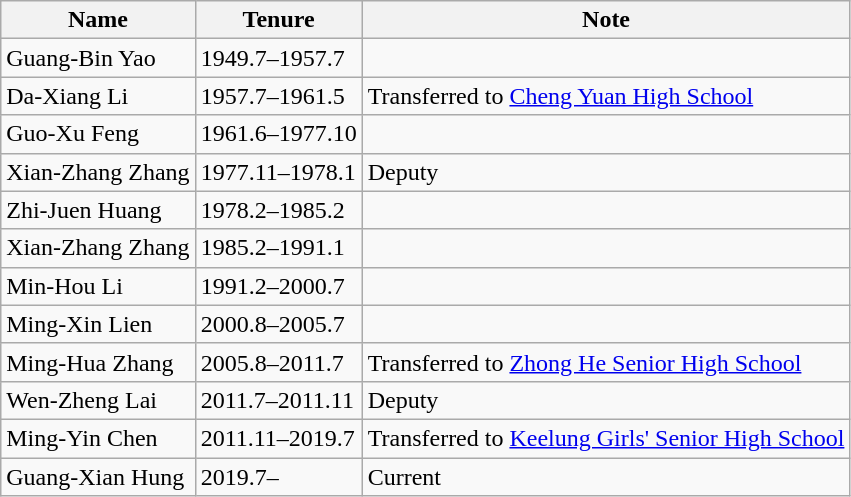<table class="wikitable" align="light">
<tr>
<th>Name</th>
<th>Tenure</th>
<th>Note</th>
</tr>
<tr>
<td>Guang-Bin Yao</td>
<td>1949.7–1957.7</td>
<td></td>
</tr>
<tr>
<td>Da-Xiang Li</td>
<td>1957.7–1961.5</td>
<td>Transferred to <a href='#'>Cheng Yuan High School</a></td>
</tr>
<tr>
<td>Guo-Xu Feng</td>
<td>1961.6–1977.10</td>
<td></td>
</tr>
<tr>
<td>Xian-Zhang Zhang</td>
<td>1977.11–1978.1</td>
<td>Deputy</td>
</tr>
<tr>
<td>Zhi-Juen Huang</td>
<td>1978.2–1985.2</td>
<td></td>
</tr>
<tr>
<td>Xian-Zhang Zhang</td>
<td>1985.2–1991.1</td>
<td></td>
</tr>
<tr>
<td>Min-Hou Li</td>
<td>1991.2–2000.7</td>
<td></td>
</tr>
<tr>
<td>Ming-Xin Lien</td>
<td>2000.8–2005.7</td>
<td></td>
</tr>
<tr>
<td>Ming-Hua Zhang</td>
<td>2005.8–2011.7</td>
<td>Transferred to <a href='#'>Zhong He Senior High School</a></td>
</tr>
<tr>
<td>Wen-Zheng Lai</td>
<td>2011.7–2011.11</td>
<td>Deputy</td>
</tr>
<tr>
<td>Ming-Yin Chen</td>
<td>2011.11–2019.7</td>
<td>Transferred to <a href='#'>Keelung Girls' Senior High School</a></td>
</tr>
<tr>
<td>Guang-Xian Hung</td>
<td>2019.7–</td>
<td>Current</td>
</tr>
</table>
